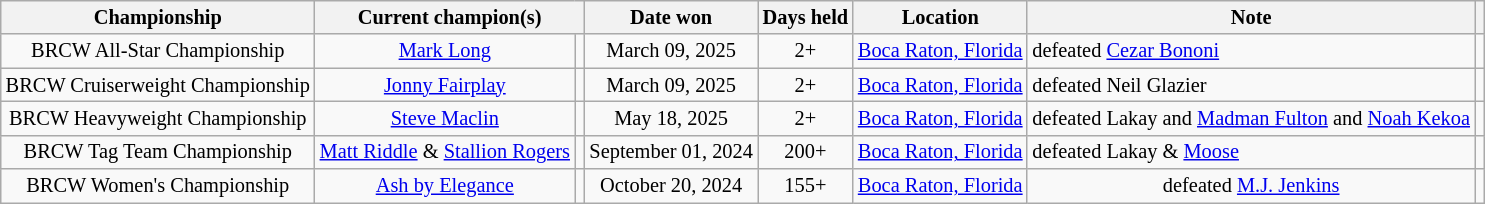<table class="wikitable sortable" style="text-align:center; font-size:85%;">
<tr>
<th>Championship</th>
<th colspan="2">Current champion(s)</th>
<th>Date won</th>
<th>Days held</th>
<th>Location</th>
<th>Note</th>
<th></th>
</tr>
<tr>
<td>BRCW All-Star Championship</td>
<td><a href='#'>Mark Long</a></td>
<td></td>
<td>March 09, 2025</td>
<td>2+</td>
<td><a href='#'>Boca Raton, Florida</a></td>
<td align="left">defeated <a href='#'>Cezar Bononi</a></td>
<td></td>
</tr>
<tr>
<td>BRCW Cruiserweight Championship</td>
<td><a href='#'>Jonny Fairplay</a></td>
<td></td>
<td>March 09, 2025</td>
<td>2+</td>
<td><a href='#'>Boca Raton, Florida</a></td>
<td align="left">defeated Neil Glazier</td>
<td></td>
</tr>
<tr>
<td>BRCW Heavyweight Championship</td>
<td><a href='#'>Steve Maclin</a></td>
<td></td>
<td>May 18, 2025</td>
<td>2+</td>
<td><a href='#'>Boca Raton, Florida</a></td>
<td>defeated Lakay and <a href='#'>Madman Fulton</a> and <a href='#'>Noah Kekoa</a></td>
<td></td>
</tr>
<tr>
<td>BRCW Tag Team Championship</td>
<td><a href='#'>Matt Riddle</a> & <a href='#'>Stallion Rogers</a></td>
<td></td>
<td>September 01, 2024</td>
<td>200+</td>
<td><a href='#'>Boca Raton, Florida</a></td>
<td align="left">defeated Lakay & <a href='#'>Moose</a></td>
<td></td>
</tr>
<tr>
<td>BRCW Women's Championship</td>
<td><a href='#'>Ash by Elegance</a></td>
<td></td>
<td>October 20, 2024</td>
<td>155+</td>
<td><a href='#'>Boca Raton, Florida</a></td>
<td>defeated <a href='#'>M.J. Jenkins</a></td>
<td></td>
</tr>
</table>
